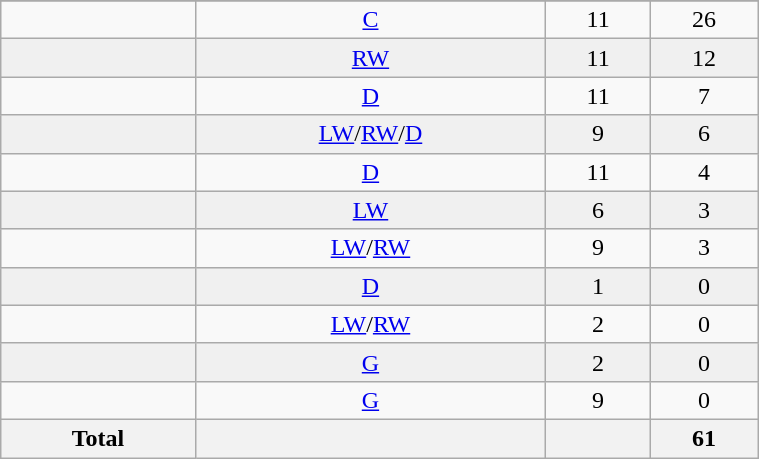<table class="wikitable sortable" width ="40%">
<tr align="center">
</tr>
<tr align="center" bgcolor="">
<td></td>
<td><a href='#'>C</a></td>
<td>11</td>
<td>26</td>
</tr>
<tr align="center" bgcolor="f0f0f0">
<td></td>
<td><a href='#'>RW</a></td>
<td>11</td>
<td>12</td>
</tr>
<tr align="center" bgcolor="">
<td></td>
<td><a href='#'>D</a></td>
<td>11</td>
<td>7</td>
</tr>
<tr align="center" bgcolor="f0f0f0">
<td></td>
<td><a href='#'>LW</a>/<a href='#'>RW</a>/<a href='#'>D</a></td>
<td>9</td>
<td>6</td>
</tr>
<tr align="center" bgcolor="">
<td></td>
<td><a href='#'>D</a></td>
<td>11</td>
<td>4</td>
</tr>
<tr align="center" bgcolor="f0f0f0">
<td></td>
<td><a href='#'>LW</a></td>
<td>6</td>
<td>3</td>
</tr>
<tr align="center" bgcolor="">
<td></td>
<td><a href='#'>LW</a>/<a href='#'>RW</a></td>
<td>9</td>
<td>3</td>
</tr>
<tr align="center" bgcolor="f0f0f0">
<td></td>
<td><a href='#'>D</a></td>
<td>1</td>
<td>0</td>
</tr>
<tr align="center" bgcolor="">
<td></td>
<td><a href='#'>LW</a>/<a href='#'>RW</a></td>
<td>2</td>
<td>0</td>
</tr>
<tr align="center" bgcolor="f0f0f0">
<td></td>
<td><a href='#'>G</a></td>
<td>2</td>
<td>0</td>
</tr>
<tr align="center" bgcolor="">
<td></td>
<td><a href='#'>G</a></td>
<td>9</td>
<td>0</td>
</tr>
<tr>
<th>Total</th>
<th></th>
<th></th>
<th>61</th>
</tr>
</table>
